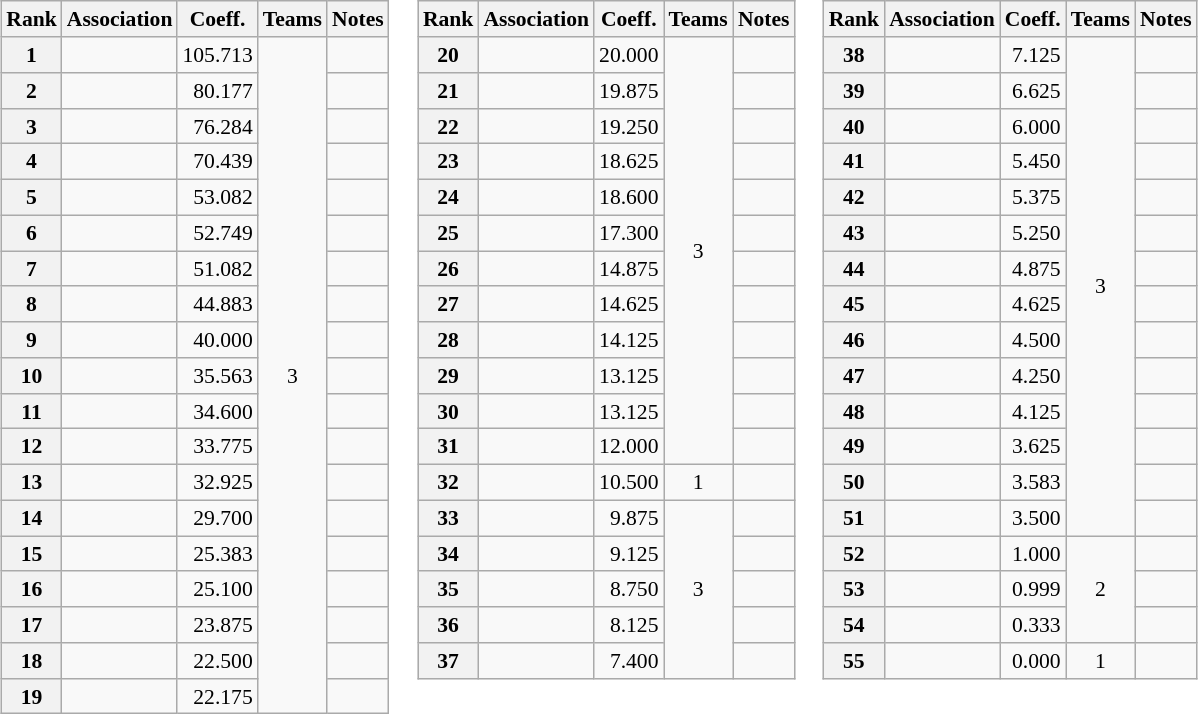<table>
<tr valign=top style="font-size:90%">
<td><br><table class="wikitable">
<tr>
<th>Rank</th>
<th>Association</th>
<th>Coeff.</th>
<th>Teams</th>
<th>Notes</th>
</tr>
<tr>
<th>1</th>
<td></td>
<td align=right>105.713</td>
<td align=center rowspan=19>3</td>
<td></td>
</tr>
<tr>
<th>2</th>
<td></td>
<td align=right>80.177</td>
<td></td>
</tr>
<tr>
<th>3</th>
<td></td>
<td align=right>76.284</td>
<td></td>
</tr>
<tr>
<th>4</th>
<td></td>
<td align=right>70.439</td>
<td></td>
</tr>
<tr>
<th>5</th>
<td></td>
<td align=right>53.082</td>
<td></td>
</tr>
<tr>
<th>6</th>
<td></td>
<td align=right>52.749</td>
<td></td>
</tr>
<tr>
<th>7</th>
<td></td>
<td align=right>51.082</td>
<td></td>
</tr>
<tr>
<th>8</th>
<td></td>
<td align=right>44.883</td>
<td></td>
</tr>
<tr>
<th>9</th>
<td></td>
<td align=right>40.000</td>
<td></td>
</tr>
<tr>
<th>10</th>
<td></td>
<td align=right>35.563</td>
<td></td>
</tr>
<tr>
<th>11</th>
<td></td>
<td align=right>34.600</td>
<td></td>
</tr>
<tr>
<th>12</th>
<td></td>
<td align=right>33.775</td>
<td></td>
</tr>
<tr>
<th>13</th>
<td></td>
<td align=right>32.925</td>
<td></td>
</tr>
<tr>
<th>14</th>
<td></td>
<td align=right>29.700</td>
<td></td>
</tr>
<tr>
<th>15</th>
<td></td>
<td align=right>25.383</td>
<td></td>
</tr>
<tr>
<th>16</th>
<td></td>
<td align=right>25.100</td>
<td></td>
</tr>
<tr>
<th>17</th>
<td></td>
<td align=right>23.875</td>
<td></td>
</tr>
<tr>
<th>18</th>
<td></td>
<td align=right>22.500</td>
<td></td>
</tr>
<tr>
<th>19</th>
<td></td>
<td align=right>22.175</td>
<td></td>
</tr>
</table>
</td>
<td><br><table class="wikitable">
<tr>
<th>Rank</th>
<th>Association</th>
<th>Coeff.</th>
<th>Teams</th>
<th>Notes</th>
</tr>
<tr>
<th>20</th>
<td></td>
<td align=right>20.000</td>
<td align=center rowspan=12>3</td>
<td></td>
</tr>
<tr>
<th>21</th>
<td></td>
<td align=right>19.875</td>
<td></td>
</tr>
<tr>
<th>22</th>
<td></td>
<td align=right>19.250</td>
<td></td>
</tr>
<tr>
<th>23</th>
<td></td>
<td align=right>18.625</td>
<td></td>
</tr>
<tr>
<th>24</th>
<td></td>
<td align=right>18.600</td>
<td></td>
</tr>
<tr>
<th>25</th>
<td></td>
<td align=right>17.300</td>
<td></td>
</tr>
<tr>
<th>26</th>
<td></td>
<td align=right>14.875</td>
<td></td>
</tr>
<tr>
<th>27</th>
<td></td>
<td align=right>14.625</td>
<td></td>
</tr>
<tr>
<th>28</th>
<td></td>
<td align=right>14.125</td>
<td></td>
</tr>
<tr>
<th>29</th>
<td></td>
<td align=right>13.125</td>
<td></td>
</tr>
<tr>
<th>30</th>
<td></td>
<td align=right>13.125</td>
<td></td>
</tr>
<tr>
<th>31</th>
<td></td>
<td align=right>12.000</td>
<td></td>
</tr>
<tr>
<th>32</th>
<td></td>
<td align=right>10.500</td>
<td align=center>1</td>
<td></td>
</tr>
<tr>
<th>33</th>
<td></td>
<td align=right>9.875</td>
<td align=center rowspan=5>3</td>
<td></td>
</tr>
<tr>
<th>34</th>
<td></td>
<td align=right>9.125</td>
<td></td>
</tr>
<tr>
<th>35</th>
<td></td>
<td align=right>8.750</td>
<td></td>
</tr>
<tr>
<th>36</th>
<td></td>
<td align=right>8.125</td>
<td></td>
</tr>
<tr>
<th>37</th>
<td></td>
<td align=right>7.400</td>
<td></td>
</tr>
</table>
</td>
<td><br><table class="wikitable">
<tr>
<th>Rank</th>
<th>Association</th>
<th>Coeff.</th>
<th>Teams</th>
<th>Notes</th>
</tr>
<tr>
<th>38</th>
<td></td>
<td align=right>7.125</td>
<td align=center rowspan=14>3</td>
<td></td>
</tr>
<tr>
<th>39</th>
<td></td>
<td align=right>6.625</td>
<td></td>
</tr>
<tr>
<th>40</th>
<td></td>
<td align=right>6.000</td>
<td></td>
</tr>
<tr>
<th>41</th>
<td></td>
<td align=right>5.450</td>
<td></td>
</tr>
<tr>
<th>42</th>
<td></td>
<td align=right>5.375</td>
<td></td>
</tr>
<tr>
<th>43</th>
<td></td>
<td align=right>5.250</td>
<td></td>
</tr>
<tr>
<th>44</th>
<td></td>
<td align=right>4.875</td>
<td></td>
</tr>
<tr>
<th>45</th>
<td></td>
<td align=right>4.625</td>
<td></td>
</tr>
<tr>
<th>46</th>
<td></td>
<td align=right>4.500</td>
<td></td>
</tr>
<tr>
<th>47</th>
<td></td>
<td align=right>4.250</td>
<td></td>
</tr>
<tr>
<th>48</th>
<td></td>
<td align=right>4.125</td>
<td></td>
</tr>
<tr>
<th>49</th>
<td></td>
<td align=right>3.625</td>
<td></td>
</tr>
<tr>
<th>50</th>
<td></td>
<td align=right>3.583</td>
<td></td>
</tr>
<tr>
<th>51</th>
<td></td>
<td align=right>3.500</td>
<td></td>
</tr>
<tr>
<th>52</th>
<td></td>
<td align=right>1.000</td>
<td align=center rowspan=3>2</td>
<td></td>
</tr>
<tr>
<th>53</th>
<td></td>
<td align=right>0.999</td>
<td></td>
</tr>
<tr>
<th>54</th>
<td></td>
<td align=right>0.333</td>
<td></td>
</tr>
<tr>
<th>55</th>
<td></td>
<td align=right>0.000</td>
<td align=center>1</td>
<td></td>
</tr>
</table>
</td>
</tr>
</table>
